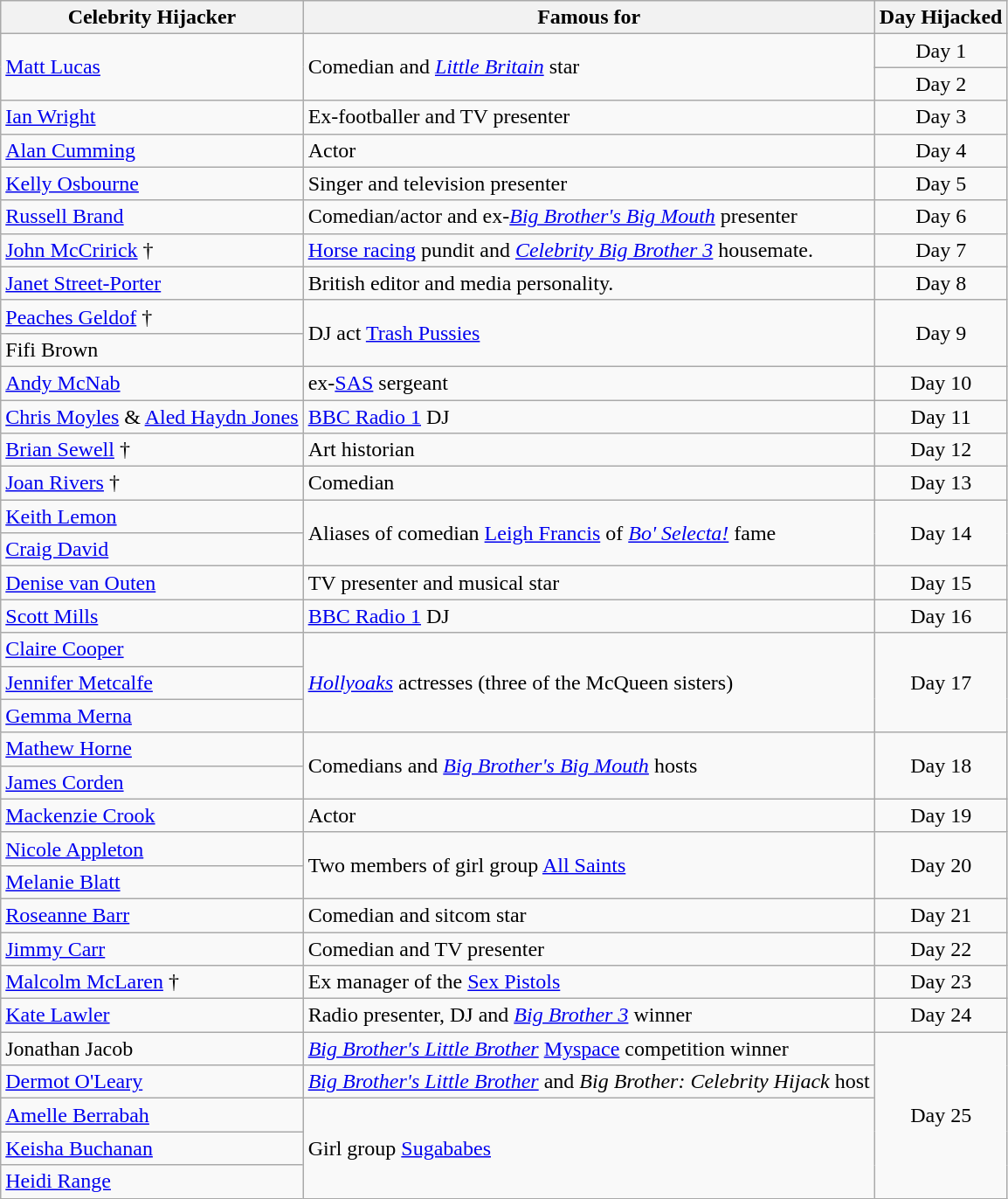<table class=wikitable>
<tr>
<th>Celebrity Hijacker</th>
<th>Famous for</th>
<th>Day Hijacked</th>
</tr>
<tr>
<td rowspan=2><a href='#'>Matt Lucas</a></td>
<td rowspan=2>Comedian and <em><a href='#'>Little Britain</a></em> star</td>
<td style="text-align:center;">Day 1</td>
</tr>
<tr>
<td style="text-align:center;">Day 2</td>
</tr>
<tr>
<td><a href='#'>Ian Wright</a></td>
<td>Ex-footballer and TV presenter</td>
<td style="text-align:center;">Day 3</td>
</tr>
<tr>
<td><a href='#'>Alan Cumming</a></td>
<td>Actor</td>
<td style="text-align:center;">Day 4</td>
</tr>
<tr>
<td><a href='#'>Kelly Osbourne</a></td>
<td>Singer and television presenter</td>
<td style="text-align:center;">Day 5</td>
</tr>
<tr>
<td><a href='#'>Russell Brand</a></td>
<td>Comedian/actor and ex-<em><a href='#'>Big Brother's Big Mouth</a></em> presenter</td>
<td style="text-align:center;">Day 6</td>
</tr>
<tr>
<td><a href='#'>John McCririck</a> †</td>
<td><a href='#'>Horse racing</a> pundit and <em><a href='#'>Celebrity Big Brother 3</a></em> housemate.</td>
<td style="text-align:center;">Day 7</td>
</tr>
<tr>
<td><a href='#'>Janet Street-Porter</a></td>
<td>British editor and media personality.</td>
<td style="text-align:center;">Day 8</td>
</tr>
<tr>
<td><a href='#'>Peaches Geldof</a> †</td>
<td rowspan=2>DJ act <a href='#'>Trash Pussies</a></td>
<td rowspan="2" style="text-align:center;">Day 9</td>
</tr>
<tr>
<td>Fifi Brown</td>
</tr>
<tr>
<td><a href='#'>Andy McNab</a></td>
<td>ex-<a href='#'>SAS</a> sergeant</td>
<td style="text-align:center;">Day 10</td>
</tr>
<tr>
<td><a href='#'>Chris Moyles</a> & <a href='#'>Aled Haydn Jones</a></td>
<td><a href='#'>BBC Radio 1</a> DJ</td>
<td style="text-align:center;">Day 11</td>
</tr>
<tr>
<td><a href='#'>Brian Sewell</a> †</td>
<td>Art historian</td>
<td style="text-align:center;">Day 12</td>
</tr>
<tr>
<td><a href='#'>Joan Rivers</a> †</td>
<td>Comedian</td>
<td style="text-align:center;">Day 13</td>
</tr>
<tr>
<td><a href='#'>Keith Lemon</a></td>
<td rowspan=2>Aliases of comedian <a href='#'>Leigh Francis</a> of <em><a href='#'>Bo' Selecta!</a></em> fame</td>
<td rowspan="2" style="text-align:center;">Day 14</td>
</tr>
<tr>
<td><a href='#'>Craig David</a></td>
</tr>
<tr>
<td><a href='#'>Denise van Outen</a></td>
<td>TV presenter and musical star</td>
<td style="text-align:center;">Day 15</td>
</tr>
<tr>
<td><a href='#'>Scott Mills</a></td>
<td><a href='#'>BBC Radio 1</a> DJ</td>
<td style="text-align:center;">Day 16</td>
</tr>
<tr>
<td><a href='#'>Claire Cooper</a></td>
<td rowspan=3><em><a href='#'>Hollyoaks</a></em> actresses (three of the McQueen sisters)</td>
<td rowspan="3" style="text-align:center;">Day 17</td>
</tr>
<tr>
<td><a href='#'>Jennifer Metcalfe</a></td>
</tr>
<tr>
<td><a href='#'>Gemma Merna</a></td>
</tr>
<tr>
<td><a href='#'>Mathew Horne</a></td>
<td rowspan=2>Comedians and <em><a href='#'>Big Brother's Big Mouth</a></em> hosts</td>
<td rowspan="2" style="text-align:center;">Day 18</td>
</tr>
<tr>
<td><a href='#'>James Corden</a></td>
</tr>
<tr>
<td><a href='#'>Mackenzie Crook</a></td>
<td>Actor</td>
<td style="text-align:center;">Day 19</td>
</tr>
<tr>
<td><a href='#'>Nicole Appleton</a></td>
<td rowspan=2>Two members of girl group <a href='#'>All Saints</a></td>
<td rowspan="2" style="text-align:center;">Day 20</td>
</tr>
<tr>
<td><a href='#'>Melanie Blatt</a></td>
</tr>
<tr>
<td><a href='#'>Roseanne Barr</a></td>
<td>Comedian and sitcom star</td>
<td style="text-align:center;">Day 21</td>
</tr>
<tr>
<td><a href='#'>Jimmy Carr</a></td>
<td>Comedian and TV presenter</td>
<td style="text-align:center;">Day 22</td>
</tr>
<tr>
<td><a href='#'>Malcolm McLaren</a> †</td>
<td>Ex manager of the <a href='#'>Sex Pistols</a></td>
<td style="text-align:center;">Day 23</td>
</tr>
<tr>
<td><a href='#'>Kate Lawler</a></td>
<td>Radio presenter, DJ and <em><a href='#'>Big Brother 3</a></em> winner</td>
<td style="text-align:center;">Day 24</td>
</tr>
<tr>
<td>Jonathan Jacob</td>
<td><em><a href='#'>Big Brother's Little Brother</a></em> <a href='#'>Myspace</a> competition winner</td>
<td rowspan="5" style="text-align:center;">Day 25</td>
</tr>
<tr>
<td><a href='#'>Dermot O'Leary</a></td>
<td><em><a href='#'>Big Brother's Little Brother</a></em> and <em>Big Brother: Celebrity Hijack</em> host</td>
</tr>
<tr>
<td><a href='#'>Amelle Berrabah</a></td>
<td rowspan=3>Girl group <a href='#'>Sugababes</a></td>
</tr>
<tr>
<td><a href='#'>Keisha Buchanan</a></td>
</tr>
<tr>
<td><a href='#'>Heidi Range</a></td>
</tr>
</table>
